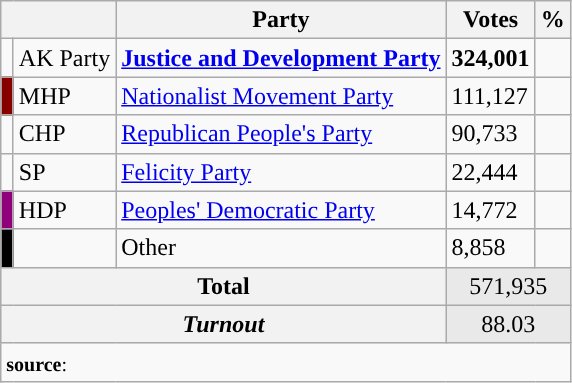<table class="wikitable">
<tr>
<th colspan="2" align="center"></th>
<th align="center">Party</th>
<th align="center">Votes</th>
<th align="center">%</th>
</tr>
<tr align="left">
<td></td>
<td>AK Party</td>
<td><strong><a href='#'>Justice and Development Party</a></strong></td>
<td><strong>324,001</strong></td>
<td><strong></strong></td>
</tr>
<tr align="left">
<td bgcolor="#870000" width="1"></td>
<td>MHP</td>
<td><a href='#'>Nationalist Movement Party</a></td>
<td>111,127</td>
<td></td>
</tr>
<tr align="left">
<td></td>
<td>CHP</td>
<td><a href='#'>Republican People's Party</a></td>
<td>90,733</td>
<td></td>
</tr>
<tr align="left">
<td></td>
<td>SP</td>
<td><a href='#'>Felicity Party</a></td>
<td>22,444</td>
<td></td>
</tr>
<tr align="left">
<td bgcolor="#91007B" width="1"></td>
<td>HDP</td>
<td><a href='#'>Peoples' Democratic Party</a></td>
<td>14,772</td>
<td></td>
</tr>
<tr align="left">
<td bgcolor=" " width="1"></td>
<td></td>
<td>Other</td>
<td>8,858</td>
<td></td>
</tr>
<tr align="left" style="background-color:#E9E9E9">
<th colspan="3" align="center"><strong>Total</strong></th>
<td colspan="5" align="center">571,935</td>
</tr>
<tr align="left" style="background-color:#E9E9E9">
<th colspan="3" align="center"><em>Turnout</em></th>
<td colspan="5" align="center">88.03</td>
</tr>
<tr>
<td colspan="9" align="left"><small><strong>source</strong>: </small></td>
</tr>
</table>
